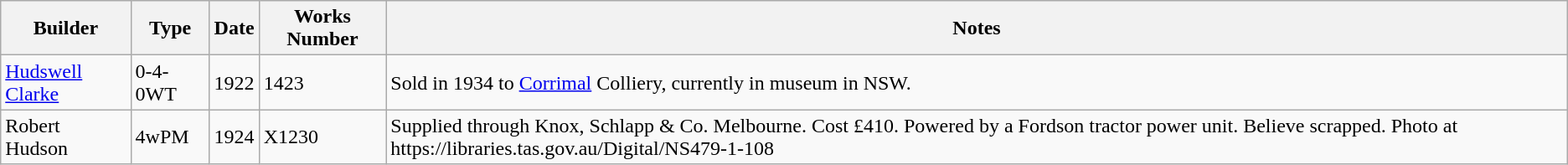<table class="wikitable sortable">
<tr>
<th>Builder</th>
<th>Type</th>
<th>Date</th>
<th>Works Number</th>
<th>Notes</th>
</tr>
<tr>
<td><a href='#'>Hudswell Clarke</a></td>
<td>0-4-0WT</td>
<td>1922</td>
<td>1423</td>
<td>Sold in 1934 to <a href='#'>Corrimal</a> Colliery, currently in museum in NSW.</td>
</tr>
<tr>
<td>Robert Hudson</td>
<td>4wPM</td>
<td>1924</td>
<td>X1230</td>
<td>Supplied through Knox, Schlapp & Co. Melbourne. Cost £410. Powered by a Fordson tractor power unit. Believe scrapped. Photo at https://libraries.tas.gov.au/Digital/NS479-1-108</td>
</tr>
</table>
